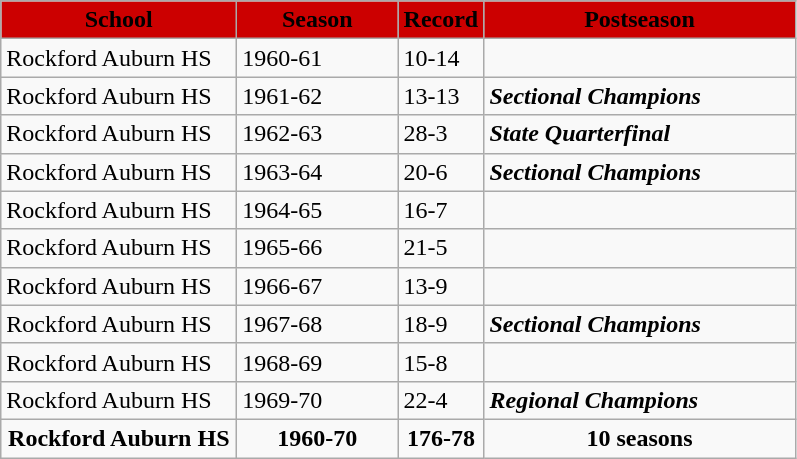<table class="wikitable">
<tr align="center"  style="background:#CC0000; color:black;">
<td><strong>School</strong></td>
<td><strong>Season</strong></td>
<td><strong>Record</strong></td>
<td><strong>Postseason</strong></td>
</tr>
<tr align= bgcolor="">
<td>Rockford Auburn HS</td>
<td>1960-61</td>
<td>10-14</td>
<td></td>
</tr>
<tr>
<td>Rockford Auburn HS</td>
<td>1961-62</td>
<td>13-13</td>
<td><strong><em>Sectional Champions</em></strong></td>
</tr>
<tr>
<td>Rockford Auburn HS</td>
<td>1962-63</td>
<td>28-3</td>
<td><strong><em>State Quarterfinal</em></strong></td>
</tr>
<tr>
<td>Rockford Auburn HS</td>
<td>1963-64</td>
<td>20-6</td>
<td><strong><em>Sectional Champions</em></strong></td>
</tr>
<tr>
<td>Rockford Auburn HS</td>
<td>1964-65</td>
<td>16-7</td>
<td></td>
</tr>
<tr>
<td>Rockford Auburn HS</td>
<td>1965-66</td>
<td>21-5</td>
<td></td>
</tr>
<tr>
<td>Rockford Auburn HS</td>
<td>1966-67</td>
<td>13-9</td>
<td></td>
</tr>
<tr>
<td>Rockford Auburn HS</td>
<td>1967-68</td>
<td>18-9</td>
<td><strong><em>Sectional Champions</em></strong></td>
</tr>
<tr>
<td>Rockford Auburn HS</td>
<td>1968-69</td>
<td>15-8</td>
<td></td>
</tr>
<tr>
<td>Rockford Auburn HS</td>
<td>1969-70</td>
<td>22-4</td>
<td><strong><em>Regional Champions</em></strong></td>
</tr>
<tr align="center" bgcolor="">
<td width="150"><strong>Rockford Auburn HS</strong></td>
<td width="100"><strong>1960-70</strong></td>
<td width="50"><strong>176-78</strong></td>
<td width="200"><strong>10 seasons</strong></td>
</tr>
</table>
